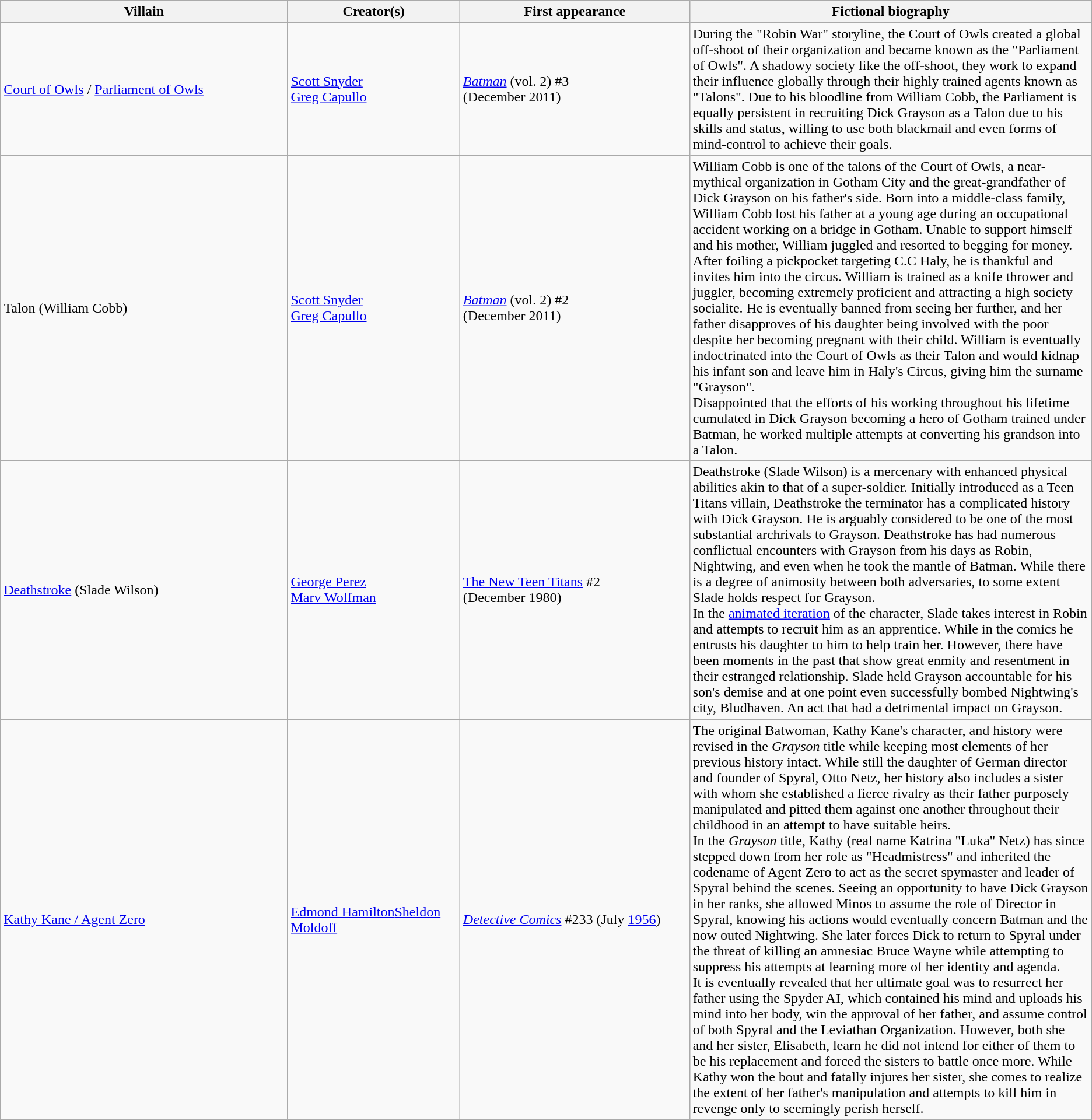<table class="wikitable">
<tr>
<th style="width:25%">Villain</th>
<th style="width:15%;">Creator(s)</th>
<th style="width:20%;">First appearance</th>
<th style="width:35%;">Fictional biography</th>
</tr>
<tr>
<td><a href='#'>Court of Owls</a> / <a href='#'>Parliament of Owls</a></td>
<td><a href='#'>Scott Snyder</a><br><a href='#'>Greg Capullo</a></td>
<td><em><a href='#'>Batman</a></em> (vol. 2) #3<br>(December 2011)</td>
<td>During the "Robin War" storyline, the Court of Owls created a global off-shoot of their organization and became known as the "Parliament of Owls". A shadowy society like the off-shoot, they work to expand their influence globally through their highly trained agents known as "Talons". Due to his bloodline from William Cobb, the Parliament is equally persistent in recruiting Dick Grayson as a Talon due to his skills and status, willing to use both blackmail and even forms of mind-control to achieve their goals.</td>
</tr>
<tr>
<td>Talon (William Cobb)</td>
<td><a href='#'>Scott Snyder</a><br><a href='#'>Greg Capullo</a></td>
<td><em><a href='#'>Batman</a></em> (vol. 2) #2<br>(December 2011)</td>
<td>William Cobb is one of the talons of the Court of Owls, a near-mythical organization in Gotham City and the great-grandfather of Dick Grayson on his father's side. Born into a middle-class family, William Cobb lost his father at a young age during an occupational accident working on a bridge in Gotham. Unable to support himself and his mother, William juggled and resorted to begging for money. After foiling a pickpocket targeting C.C Haly, he is thankful and invites him into the circus. William is trained as a knife thrower and juggler, becoming extremely proficient and attracting a high society socialite. He is eventually banned from seeing her further, and her father disapproves of his daughter being involved with the poor despite her becoming pregnant with their child. William is eventually indoctrinated into the Court of Owls as their Talon and would kidnap his infant son and leave him in Haly's Circus, giving him the surname "Grayson".<br>Disappointed that the efforts of his working throughout his lifetime cumulated in Dick Grayson becoming a hero of Gotham trained under Batman, he worked multiple attempts at converting his grandson into a Talon.</td>
</tr>
<tr>
<td><a href='#'>Deathstroke</a> (Slade Wilson)</td>
<td><a href='#'>George Perez</a><br><a href='#'>Marv Wolfman</a></td>
<td><a href='#'>The New Teen Titans</a> #2<br>(December 1980)</td>
<td>Deathstroke (Slade Wilson) is a mercenary with enhanced physical abilities akin to that of a super-soldier. Initially introduced as a Teen Titans villain, Deathstroke the terminator has a complicated history with Dick Grayson. He is arguably considered to be one of the most substantial archrivals to Grayson. Deathstroke has had numerous conflictual encounters with Grayson from his days as Robin, Nightwing, and even when he took the mantle of Batman. While there is a degree of animosity between both adversaries, to some extent Slade holds respect for Grayson.<br>In the <a href='#'>animated iteration</a> of the character, Slade takes interest in Robin and attempts to recruit him as an apprentice. While in the comics he entrusts his daughter to him to help train her.
However, there have been moments in the past that show great enmity and resentment in their estranged relationship. Slade held Grayson accountable for his son's demise and at one point even successfully bombed Nightwing's city, Bludhaven. An act that had a detrimental impact on Grayson.</td>
</tr>
<tr>
<td><a href='#'>Kathy Kane / Agent Zero</a></td>
<td><a href='#'>Edmond Hamilton</a><a href='#'>Sheldon Moldoff</a></td>
<td><em><a href='#'>Detective Comics</a></em> #233 (July <a href='#'>1956</a>)</td>
<td>The original Batwoman, Kathy Kane's character, and history were revised in the <em>Grayson</em> title while keeping most elements of her previous history intact. While still the daughter of German director and founder of Spyral, Otto Netz, her history also includes a sister with whom she established a fierce rivalry as their father purposely manipulated and pitted them against one another throughout their childhood in an attempt to have suitable heirs.<br>In the <em>Grayson</em> title, Kathy (real name Katrina "Luka" Netz) has since stepped down from her role as "Headmistress" and inherited the codename of Agent Zero to act as the secret spymaster and leader of Spyral behind the scenes. Seeing an opportunity to have Dick Grayson in her ranks, she allowed Minos to assume the role of Director in Spyral, knowing his actions would eventually concern Batman and the now outed Nightwing. She later forces Dick to return to Spyral under the threat of killing an amnesiac Bruce Wayne while attempting to suppress his attempts at learning more of her identity and agenda.<br>It is eventually revealed that her ultimate goal was to resurrect her father using the Spyder AI, which contained his mind and uploads his mind into her body, win the approval of her father, and assume control of both Spyral and the Leviathan Organization. However, both she and her sister, Elisabeth, learn he did not intend for either of them to be his replacement and forced the sisters to battle once more. While Kathy won the bout and fatally injures her sister, she comes to realize the extent of her father's manipulation and attempts to kill him in revenge only to seemingly perish herself.</td>
</tr>
</table>
